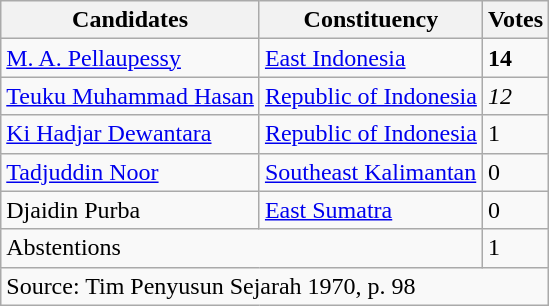<table class="wikitable">
<tr>
<th>Candidates</th>
<th>Constituency</th>
<th>Votes</th>
</tr>
<tr>
<td><a href='#'>M. A. Pellaupessy</a></td>
<td><a href='#'>East Indonesia</a></td>
<td><strong>14</strong></td>
</tr>
<tr>
<td><a href='#'>Teuku Muhammad Hasan</a></td>
<td><a href='#'>Republic of Indonesia</a></td>
<td><em>12</em></td>
</tr>
<tr>
<td><a href='#'>Ki Hadjar Dewantara</a></td>
<td><a href='#'>Republic of Indonesia</a></td>
<td>1</td>
</tr>
<tr>
<td><a href='#'>Tadjuddin Noor</a></td>
<td><a href='#'>Southeast Kalimantan</a></td>
<td>0</td>
</tr>
<tr>
<td>Djaidin Purba</td>
<td><a href='#'>East Sumatra</a></td>
<td>0</td>
</tr>
<tr>
<td colspan="2">Abstentions</td>
<td>1</td>
</tr>
<tr>
<td colspan="6">Source: Tim Penyusun Sejarah 1970, p. 98</td>
</tr>
</table>
